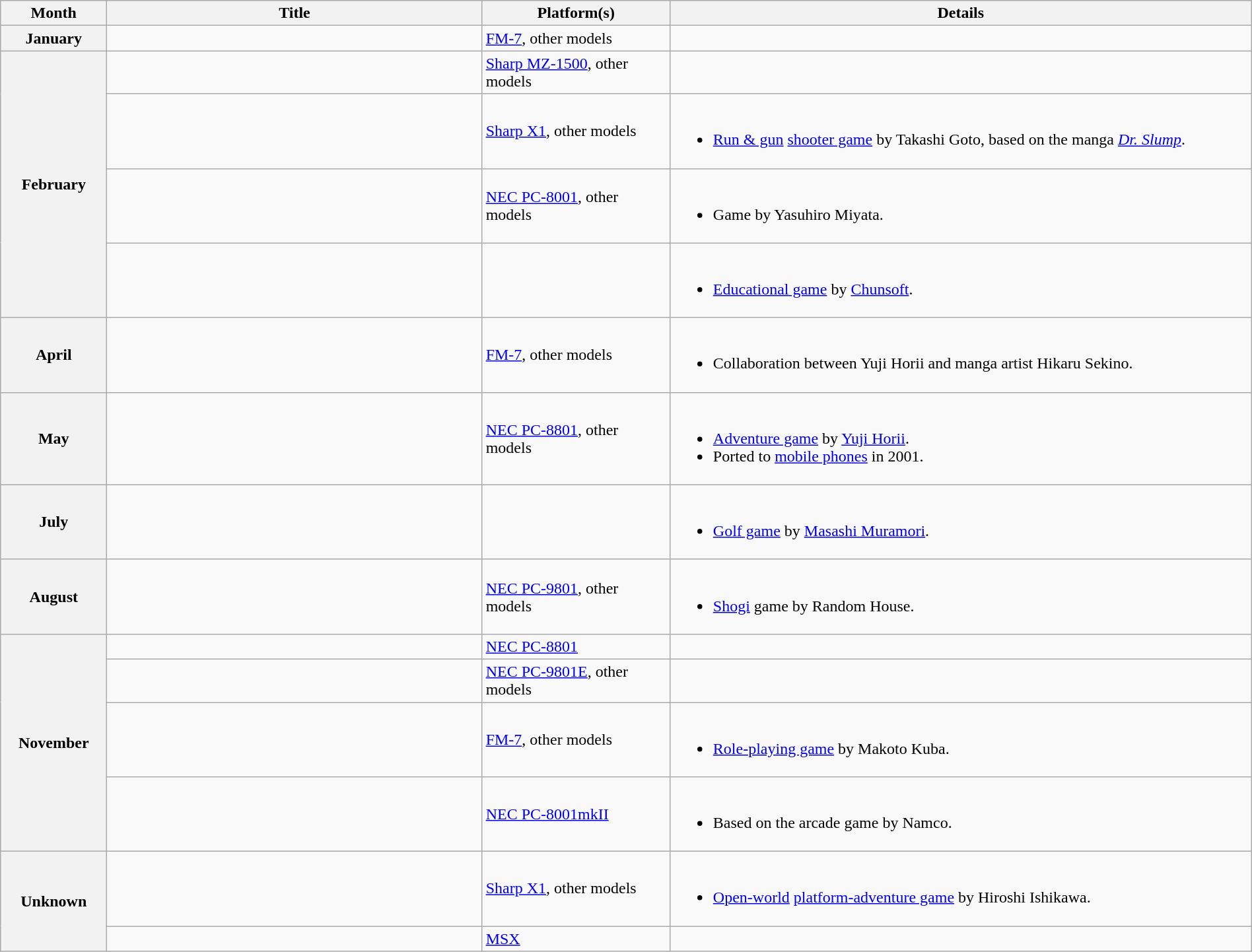<table class="wikitable" width="100%">
<tr>
<th scope="col" width="100px">Month</th>
<th scope="col" width="30%">Title</th>
<th scope="col" width="15%">Platform(s)</th>
<th scope="col">Details</th>
</tr>
<tr>
<th scope="row">January</th>
<td></td>
<td><a href='#'>FM-7</a>, other models</td>
<td></td>
</tr>
<tr>
<th scope="row" rowspan="4">February</th>
<td></td>
<td><a href='#'>Sharp MZ-1500</a>, other models</td>
<td></td>
</tr>
<tr>
<td></td>
<td><a href='#'>Sharp X1</a>, other models</td>
<td><br><ul><li><a href='#'>Run & gun</a> <a href='#'>shooter game</a> by Takashi Goto, based on the manga <em><a href='#'>Dr. Slump</a></em>.</li></ul></td>
</tr>
<tr>
<td></td>
<td><a href='#'>NEC PC-8001</a>, other models</td>
<td><br><ul><li>Game by Yasuhiro Miyata.</li></ul></td>
</tr>
<tr>
<td></td>
<td></td>
<td><br><ul><li><a href='#'>Educational game</a> by <a href='#'>Chunsoft</a>.</li></ul></td>
</tr>
<tr>
<th scope="row">April</th>
<td></td>
<td><a href='#'>FM-7</a>, other models</td>
<td><br><ul><li>Collaboration between Yuji Horii and manga artist Hikaru Sekino.</li></ul></td>
</tr>
<tr>
<th scope="row">May</th>
<td></td>
<td><a href='#'>NEC PC-8801</a>, other models</td>
<td><br><ul><li><a href='#'>Adventure game</a> by <a href='#'>Yuji Horii</a>.</li><li>Ported to <a href='#'>mobile phones</a> in 2001.</li></ul></td>
</tr>
<tr>
<th scope="row">July</th>
<td></td>
<td></td>
<td><br><ul><li><a href='#'>Golf game</a> by <a href='#'>Masashi Muramori</a>.</li></ul></td>
</tr>
<tr>
<th scope="row">August</th>
<td></td>
<td><a href='#'>NEC PC-9801</a>, other models</td>
<td><br><ul><li><a href='#'>Shogi</a> game by Random House.</li></ul></td>
</tr>
<tr>
<th scope="row" rowspan="4">November</th>
<td></td>
<td><a href='#'>NEC PC-8801</a></td>
<td></td>
</tr>
<tr>
<td></td>
<td><a href='#'>NEC PC-9801E</a>, other models</td>
<td></td>
</tr>
<tr>
<td></td>
<td><a href='#'>FM-7</a>, other models</td>
<td><br><ul><li><a href='#'>Role-playing game</a> by Makoto Kuba.</li></ul></td>
</tr>
<tr>
<td></td>
<td><a href='#'>NEC PC-8001mkII</a></td>
<td><br><ul><li>Based on the arcade game by Namco.</li></ul></td>
</tr>
<tr>
<th scope="row" rowspan="2">Unknown</th>
<td></td>
<td><a href='#'>Sharp X1</a>, other models</td>
<td><br><ul><li><a href='#'>Open-world</a> <a href='#'>platform-adventure game</a> by Hiroshi Ishikawa.</li></ul></td>
</tr>
<tr>
<td></td>
<td><a href='#'>MSX</a></td>
<td></td>
</tr>
</table>
